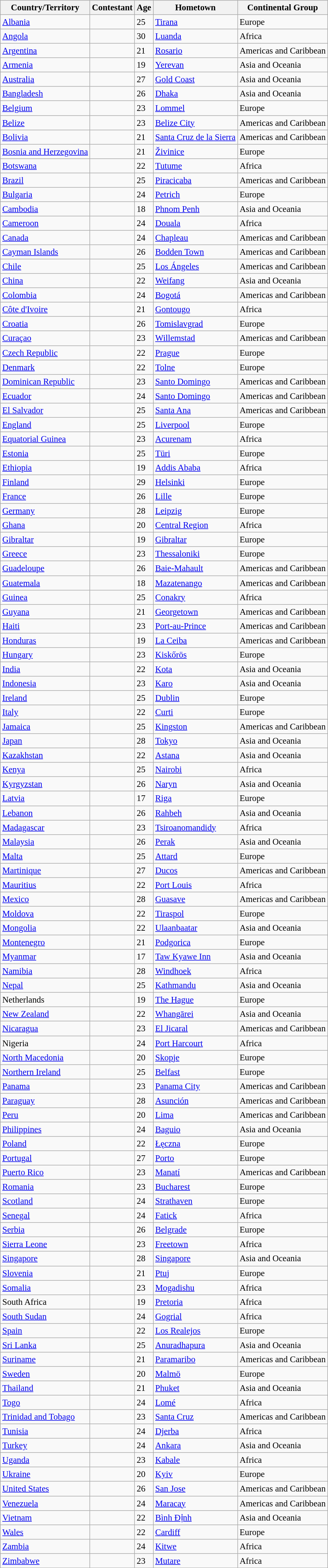<table class="sortable wikitable" style="font-size:95%">
<tr>
<th>Country/Territory</th>
<th>Contestant</th>
<th>Age</th>
<th>Hometown</th>
<th>Continental Group</th>
</tr>
<tr>
<td> <a href='#'>Albania</a></td>
<td></td>
<td>25</td>
<td><a href='#'>Tirana</a></td>
<td>Europe</td>
</tr>
<tr>
<td> <a href='#'>Angola</a></td>
<td></td>
<td>30</td>
<td><a href='#'>Luanda</a></td>
<td>Africa</td>
</tr>
<tr>
<td> <a href='#'>Argentina</a></td>
<td></td>
<td>21</td>
<td><a href='#'>Rosario</a></td>
<td>Americas and Caribbean</td>
</tr>
<tr>
<td> <a href='#'>Armenia</a></td>
<td></td>
<td>19</td>
<td><a href='#'>Yerevan</a></td>
<td>Asia and Oceania</td>
</tr>
<tr>
<td> <a href='#'>Australia</a></td>
<td></td>
<td>27</td>
<td><a href='#'>Gold Coast</a></td>
<td>Asia and Oceania</td>
</tr>
<tr>
<td> <a href='#'>Bangladesh</a></td>
<td></td>
<td>26</td>
<td><a href='#'>Dhaka</a></td>
<td>Asia and Oceania</td>
</tr>
<tr>
<td> <a href='#'>Belgium</a></td>
<td></td>
<td>23</td>
<td><a href='#'>Lommel</a></td>
<td>Europe</td>
</tr>
<tr>
<td> <a href='#'>Belize</a></td>
<td></td>
<td>23</td>
<td><a href='#'>Belize City</a></td>
<td>Americas and Caribbean</td>
</tr>
<tr>
<td> <a href='#'>Bolivia</a></td>
<td></td>
<td>21</td>
<td><a href='#'>Santa Cruz de la Sierra</a></td>
<td>Americas and Caribbean</td>
</tr>
<tr>
<td> <a href='#'>Bosnia and Herzegovina</a></td>
<td></td>
<td>21</td>
<td><a href='#'>Živinice</a></td>
<td>Europe</td>
</tr>
<tr>
<td> <a href='#'>Botswana</a></td>
<td></td>
<td>22</td>
<td><a href='#'>Tutume</a></td>
<td>Africa</td>
</tr>
<tr>
<td> <a href='#'>Brazil</a></td>
<td></td>
<td>25</td>
<td><a href='#'>Piracicaba</a></td>
<td>Americas and Caribbean</td>
</tr>
<tr>
<td> <a href='#'>Bulgaria</a></td>
<td></td>
<td>24</td>
<td><a href='#'>Petrich</a></td>
<td>Europe</td>
</tr>
<tr>
<td> <a href='#'>Cambodia</a></td>
<td></td>
<td>18</td>
<td><a href='#'>Phnom Penh</a></td>
<td>Asia and Oceania</td>
</tr>
<tr>
<td> <a href='#'>Cameroon</a></td>
<td></td>
<td>24</td>
<td><a href='#'>Douala</a></td>
<td>Africa</td>
</tr>
<tr>
<td> <a href='#'>Canada</a></td>
<td></td>
<td>24</td>
<td><a href='#'>Chapleau</a></td>
<td>Americas and Caribbean</td>
</tr>
<tr>
<td> <a href='#'>Cayman Islands</a></td>
<td></td>
<td>26</td>
<td><a href='#'>Bodden Town</a></td>
<td>Americas and Caribbean</td>
</tr>
<tr>
<td> <a href='#'>Chile</a></td>
<td></td>
<td>25</td>
<td><a href='#'>Los Ángeles</a></td>
<td>Americas and Caribbean</td>
</tr>
<tr>
<td> <a href='#'>China</a></td>
<td></td>
<td>22</td>
<td><a href='#'>Weifang</a></td>
<td>Asia and Oceania</td>
</tr>
<tr>
<td> <a href='#'>Colombia</a></td>
<td></td>
<td>24</td>
<td><a href='#'>Bogotá</a></td>
<td>Americas and Caribbean</td>
</tr>
<tr>
<td> <a href='#'>Côte d'Ivoire</a></td>
<td></td>
<td>21</td>
<td><a href='#'>Gontougo</a></td>
<td>Africa</td>
</tr>
<tr>
<td> <a href='#'>Croatia</a></td>
<td></td>
<td>26</td>
<td><a href='#'>Tomislavgrad</a></td>
<td>Europe</td>
</tr>
<tr>
<td> <a href='#'>Curaçao</a></td>
<td></td>
<td>23</td>
<td><a href='#'>Willemstad</a></td>
<td>Americas and Caribbean</td>
</tr>
<tr>
<td> <a href='#'>Czech Republic</a></td>
<td></td>
<td>22</td>
<td><a href='#'>Prague</a></td>
<td>Europe</td>
</tr>
<tr>
<td> <a href='#'>Denmark</a></td>
<td></td>
<td>22</td>
<td><a href='#'>Tolne</a></td>
<td>Europe</td>
</tr>
<tr>
<td> <a href='#'>Dominican Republic</a></td>
<td></td>
<td>23</td>
<td><a href='#'>Santo Domingo</a></td>
<td>Americas and Caribbean</td>
</tr>
<tr>
<td> <a href='#'>Ecuador</a></td>
<td></td>
<td>24</td>
<td><a href='#'>Santo Domingo</a></td>
<td>Americas and Caribbean</td>
</tr>
<tr>
<td> <a href='#'>El Salvador</a></td>
<td></td>
<td>25</td>
<td><a href='#'>Santa Ana</a></td>
<td>Americas and Caribbean</td>
</tr>
<tr>
<td> <a href='#'>England</a></td>
<td></td>
<td>25</td>
<td><a href='#'>Liverpool</a></td>
<td>Europe</td>
</tr>
<tr>
<td> <a href='#'>Equatorial Guinea</a></td>
<td></td>
<td>23</td>
<td><a href='#'>Acurenam</a></td>
<td>Africa</td>
</tr>
<tr>
<td> <a href='#'>Estonia</a></td>
<td></td>
<td>25</td>
<td><a href='#'>Türi</a></td>
<td>Europe</td>
</tr>
<tr>
<td> <a href='#'>Ethiopia</a></td>
<td></td>
<td>19</td>
<td><a href='#'>Addis Ababa</a></td>
<td>Africa</td>
</tr>
<tr>
<td> <a href='#'>Finland</a></td>
<td></td>
<td>29</td>
<td><a href='#'>Helsinki</a></td>
<td>Europe</td>
</tr>
<tr>
<td> <a href='#'>France</a></td>
<td></td>
<td>26</td>
<td><a href='#'>Lille</a></td>
<td>Europe</td>
</tr>
<tr>
<td> <a href='#'>Germany</a></td>
<td></td>
<td>28</td>
<td><a href='#'>Leipzig</a></td>
<td>Europe</td>
</tr>
<tr>
<td> <a href='#'>Ghana</a></td>
<td></td>
<td>20</td>
<td><a href='#'>Central Region</a></td>
<td>Africa</td>
</tr>
<tr>
<td> <a href='#'>Gibraltar</a></td>
<td></td>
<td>19</td>
<td><a href='#'>Gibraltar</a></td>
<td>Europe</td>
</tr>
<tr>
<td> <a href='#'>Greece</a></td>
<td></td>
<td>23</td>
<td><a href='#'>Thessaloniki</a></td>
<td>Europe</td>
</tr>
<tr>
<td> <a href='#'>Guadeloupe</a></td>
<td></td>
<td>26</td>
<td><a href='#'>Baie-Mahault</a></td>
<td>Americas and Caribbean</td>
</tr>
<tr>
<td> <a href='#'>Guatemala</a></td>
<td></td>
<td>18</td>
<td><a href='#'>Mazatenango</a></td>
<td>Americas and Caribbean</td>
</tr>
<tr>
<td> <a href='#'>Guinea</a></td>
<td></td>
<td>25</td>
<td><a href='#'>Conakry</a></td>
<td>Africa</td>
</tr>
<tr>
<td> <a href='#'>Guyana</a></td>
<td></td>
<td>21</td>
<td><a href='#'>Georgetown</a></td>
<td>Americas and Caribbean</td>
</tr>
<tr>
<td> <a href='#'>Haiti</a></td>
<td></td>
<td>23</td>
<td><a href='#'>Port-au-Prince</a></td>
<td>Americas and Caribbean</td>
</tr>
<tr>
<td> <a href='#'>Honduras</a></td>
<td></td>
<td>19</td>
<td><a href='#'>La Ceiba</a></td>
<td>Americas and Caribbean</td>
</tr>
<tr>
<td> <a href='#'>Hungary</a></td>
<td></td>
<td>23</td>
<td><a href='#'>Kiskőrös</a></td>
<td>Europe</td>
</tr>
<tr>
<td> <a href='#'>India</a></td>
<td></td>
<td>22</td>
<td><a href='#'>Kota</a></td>
<td>Asia and Oceania</td>
</tr>
<tr>
<td> <a href='#'>Indonesia</a></td>
<td></td>
<td>23</td>
<td><a href='#'>Karo</a></td>
<td>Asia and Oceania</td>
</tr>
<tr>
<td> <a href='#'>Ireland</a></td>
<td></td>
<td>25</td>
<td><a href='#'>Dublin</a></td>
<td>Europe</td>
</tr>
<tr>
<td> <a href='#'>Italy</a></td>
<td></td>
<td>22</td>
<td><a href='#'>Curti</a></td>
<td>Europe</td>
</tr>
<tr>
<td> <a href='#'>Jamaica</a></td>
<td></td>
<td>25</td>
<td><a href='#'>Kingston</a></td>
<td>Americas and Caribbean</td>
</tr>
<tr>
<td> <a href='#'>Japan</a></td>
<td></td>
<td>28</td>
<td><a href='#'>Tokyo</a></td>
<td>Asia and Oceania</td>
</tr>
<tr>
<td> <a href='#'>Kazakhstan</a></td>
<td></td>
<td>22</td>
<td><a href='#'>Astana</a></td>
<td>Asia and Oceania</td>
</tr>
<tr>
<td> <a href='#'>Kenya</a></td>
<td></td>
<td>25</td>
<td><a href='#'>Nairobi</a></td>
<td>Africa</td>
</tr>
<tr>
<td> <a href='#'>Kyrgyzstan</a></td>
<td></td>
<td>26</td>
<td><a href='#'>Naryn</a></td>
<td>Asia and Oceania</td>
</tr>
<tr>
<td> <a href='#'>Latvia</a></td>
<td></td>
<td>17</td>
<td><a href='#'>Riga</a></td>
<td>Europe</td>
</tr>
<tr>
<td> <a href='#'>Lebanon</a></td>
<td></td>
<td>26</td>
<td><a href='#'>Rahbeh</a></td>
<td>Asia and Oceania</td>
</tr>
<tr>
<td> <a href='#'>Madagascar</a></td>
<td></td>
<td>23</td>
<td><a href='#'>Tsiroanomandidy</a></td>
<td>Africa</td>
</tr>
<tr>
<td> <a href='#'>Malaysia</a></td>
<td></td>
<td>26</td>
<td><a href='#'>Perak</a></td>
<td>Asia and Oceania</td>
</tr>
<tr>
<td> <a href='#'>Malta</a></td>
<td></td>
<td>25</td>
<td><a href='#'>Attard</a></td>
<td>Europe</td>
</tr>
<tr>
<td> <a href='#'>Martinique</a></td>
<td></td>
<td>27</td>
<td><a href='#'>Ducos</a></td>
<td>Americas and Caribbean</td>
</tr>
<tr>
<td> <a href='#'>Mauritius</a></td>
<td></td>
<td>22</td>
<td><a href='#'>Port Louis</a></td>
<td>Africa</td>
</tr>
<tr>
<td> <a href='#'>Mexico</a></td>
<td></td>
<td>28</td>
<td><a href='#'>Guasave</a></td>
<td>Americas and Caribbean</td>
</tr>
<tr>
<td> <a href='#'>Moldova</a></td>
<td></td>
<td>22</td>
<td><a href='#'>Tiraspol</a></td>
<td>Europe</td>
</tr>
<tr>
<td> <a href='#'>Mongolia</a></td>
<td></td>
<td>22</td>
<td><a href='#'>Ulaanbaatar</a></td>
<td>Asia and Oceania</td>
</tr>
<tr>
<td> <a href='#'>Montenegro</a></td>
<td></td>
<td>21</td>
<td><a href='#'>Podgorica</a></td>
<td>Europe</td>
</tr>
<tr>
<td> <a href='#'>Myanmar</a></td>
<td></td>
<td>17</td>
<td><a href='#'>Taw Kyawe Inn</a></td>
<td>Asia and Oceania</td>
</tr>
<tr>
<td> <a href='#'>Namibia</a></td>
<td></td>
<td>28</td>
<td><a href='#'>Windhoek</a></td>
<td>Africa</td>
</tr>
<tr>
<td> <a href='#'>Nepal</a></td>
<td></td>
<td>25</td>
<td><a href='#'>Kathmandu</a></td>
<td>Asia and Oceania</td>
</tr>
<tr>
<td> Netherlands</td>
<td></td>
<td>19</td>
<td><a href='#'>The Hague</a></td>
<td>Europe</td>
</tr>
<tr>
<td> <a href='#'>New Zealand</a></td>
<td></td>
<td>22</td>
<td><a href='#'>Whangārei</a></td>
<td>Asia and Oceania</td>
</tr>
<tr>
<td> <a href='#'>Nicaragua</a></td>
<td></td>
<td>23</td>
<td><a href='#'>El Jicaral</a></td>
<td>Americas and Caribbean</td>
</tr>
<tr>
<td> Nigeria</td>
<td></td>
<td>24</td>
<td><a href='#'>Port Harcourt</a></td>
<td>Africa</td>
</tr>
<tr>
<td> <a href='#'>North Macedonia</a></td>
<td></td>
<td>20</td>
<td><a href='#'>Skopje</a></td>
<td>Europe</td>
</tr>
<tr>
<td> <a href='#'>Northern Ireland</a></td>
<td></td>
<td>25</td>
<td><a href='#'>Belfast</a></td>
<td>Europe</td>
</tr>
<tr>
<td> <a href='#'>Panama</a></td>
<td></td>
<td>23</td>
<td><a href='#'>Panama City</a></td>
<td>Americas and Caribbean</td>
</tr>
<tr>
<td> <a href='#'>Paraguay</a></td>
<td></td>
<td>28</td>
<td><a href='#'>Asunción</a></td>
<td>Americas and Caribbean</td>
</tr>
<tr>
<td> <a href='#'>Peru</a></td>
<td></td>
<td>20</td>
<td><a href='#'>Lima</a></td>
<td>Americas and Caribbean</td>
</tr>
<tr>
<td> <a href='#'>Philippines</a></td>
<td></td>
<td>24</td>
<td><a href='#'>Baguio</a></td>
<td>Asia and Oceania</td>
</tr>
<tr>
<td> <a href='#'>Poland</a></td>
<td></td>
<td>22</td>
<td><a href='#'>Łęczna</a></td>
<td>Europe</td>
</tr>
<tr>
<td> <a href='#'>Portugal</a></td>
<td></td>
<td>27</td>
<td><a href='#'>Porto</a></td>
<td>Europe</td>
</tr>
<tr>
<td> <a href='#'>Puerto Rico</a></td>
<td></td>
<td>23</td>
<td><a href='#'>Manatí</a></td>
<td>Americas and Caribbean</td>
</tr>
<tr>
<td> <a href='#'>Romania</a></td>
<td></td>
<td>23</td>
<td><a href='#'>Bucharest</a></td>
<td>Europe</td>
</tr>
<tr>
<td> <a href='#'>Scotland</a></td>
<td></td>
<td>24</td>
<td><a href='#'>Strathaven</a></td>
<td>Europe</td>
</tr>
<tr>
<td> <a href='#'>Senegal</a></td>
<td></td>
<td>24</td>
<td><a href='#'>Fatick</a></td>
<td>Africa</td>
</tr>
<tr>
<td> <a href='#'>Serbia</a></td>
<td></td>
<td>26</td>
<td><a href='#'>Belgrade</a></td>
<td>Europe</td>
</tr>
<tr>
<td> <a href='#'>Sierra Leone</a></td>
<td></td>
<td>23</td>
<td><a href='#'>Freetown</a></td>
<td>Africa</td>
</tr>
<tr>
<td> <a href='#'>Singapore</a></td>
<td></td>
<td>28</td>
<td><a href='#'>Singapore</a></td>
<td>Asia and Oceania</td>
</tr>
<tr>
<td> <a href='#'>Slovenia</a></td>
<td></td>
<td>21</td>
<td><a href='#'>Ptuj</a></td>
<td>Europe</td>
</tr>
<tr>
<td> <a href='#'>Somalia</a></td>
<td></td>
<td>23</td>
<td><a href='#'>Mogadishu</a></td>
<td>Africa</td>
</tr>
<tr>
<td> South Africa</td>
<td></td>
<td>19</td>
<td><a href='#'>Pretoria</a></td>
<td>Africa</td>
</tr>
<tr>
<td> <a href='#'>South Sudan</a></td>
<td></td>
<td>24</td>
<td><a href='#'>Gogrial</a></td>
<td>Africa</td>
</tr>
<tr>
<td> <a href='#'>Spain</a></td>
<td></td>
<td>22</td>
<td><a href='#'>Los Realejos</a></td>
<td>Europe</td>
</tr>
<tr>
<td> <a href='#'>Sri Lanka</a></td>
<td></td>
<td>25</td>
<td><a href='#'>Anuradhapura</a></td>
<td>Asia and Oceania</td>
</tr>
<tr>
<td> <a href='#'>Suriname</a></td>
<td></td>
<td>21</td>
<td><a href='#'>Paramaribo</a></td>
<td>Americas and Caribbean</td>
</tr>
<tr>
<td> <a href='#'>Sweden</a></td>
<td></td>
<td>20</td>
<td><a href='#'>Malmö</a></td>
<td>Europe</td>
</tr>
<tr>
<td> <a href='#'>Thailand</a></td>
<td></td>
<td>21</td>
<td><a href='#'>Phuket</a></td>
<td>Asia and Oceania</td>
</tr>
<tr>
<td> <a href='#'>Togo</a></td>
<td></td>
<td>24</td>
<td><a href='#'>Lomé</a></td>
<td>Africa</td>
</tr>
<tr>
<td> <a href='#'>Trinidad and Tobago</a></td>
<td></td>
<td>23</td>
<td><a href='#'>Santa Cruz</a></td>
<td>Americas and Caribbean</td>
</tr>
<tr>
<td> <a href='#'>Tunisia</a></td>
<td></td>
<td>24</td>
<td><a href='#'>Djerba</a></td>
<td>Africa</td>
</tr>
<tr>
<td> <a href='#'>Turkey</a></td>
<td></td>
<td>24</td>
<td><a href='#'>Ankara</a></td>
<td>Asia and Oceania</td>
</tr>
<tr>
<td> <a href='#'>Uganda</a></td>
<td></td>
<td>23</td>
<td><a href='#'>Kabale</a></td>
<td>Africa</td>
</tr>
<tr>
<td> <a href='#'>Ukraine</a></td>
<td></td>
<td>20</td>
<td><a href='#'>Kyiv</a></td>
<td>Europe</td>
</tr>
<tr>
<td> <a href='#'>United States</a></td>
<td></td>
<td>26</td>
<td><a href='#'>San Jose</a></td>
<td>Americas and Caribbean</td>
</tr>
<tr>
<td> <a href='#'>Venezuela</a></td>
<td></td>
<td>24</td>
<td><a href='#'>Maracay</a></td>
<td>Americas and Caribbean</td>
</tr>
<tr>
<td> <a href='#'>Vietnam</a></td>
<td></td>
<td>22</td>
<td><a href='#'>Bình Định</a></td>
<td>Asia and Oceania</td>
</tr>
<tr>
<td> <a href='#'>Wales</a></td>
<td></td>
<td>22</td>
<td><a href='#'>Cardiff</a></td>
<td>Europe</td>
</tr>
<tr>
<td> <a href='#'>Zambia</a></td>
<td></td>
<td>24</td>
<td><a href='#'>Kitwe</a></td>
<td>Africa</td>
</tr>
<tr>
<td> <a href='#'>Zimbabwe</a></td>
<td></td>
<td>23</td>
<td><a href='#'>Mutare</a></td>
<td>Africa</td>
</tr>
</table>
